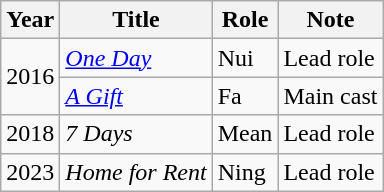<table class="wikitable">
<tr>
<th>Year</th>
<th>Title</th>
<th>Role</th>
<th>Note</th>
</tr>
<tr>
<td rowspan="2">2016</td>
<td><a href='#'><em>One Day</em></a></td>
<td>Nui</td>
<td>Lead role</td>
</tr>
<tr>
<td><em><a href='#'>A Gift</a></em></td>
<td>Fa</td>
<td>Main cast</td>
</tr>
<tr>
<td>2018</td>
<td><em>7 Days</em></td>
<td>Mean</td>
<td>Lead role</td>
</tr>
<tr>
<td>2023</td>
<td><em>Home for Rent</em></td>
<td>Ning</td>
<td>Lead role</td>
</tr>
</table>
